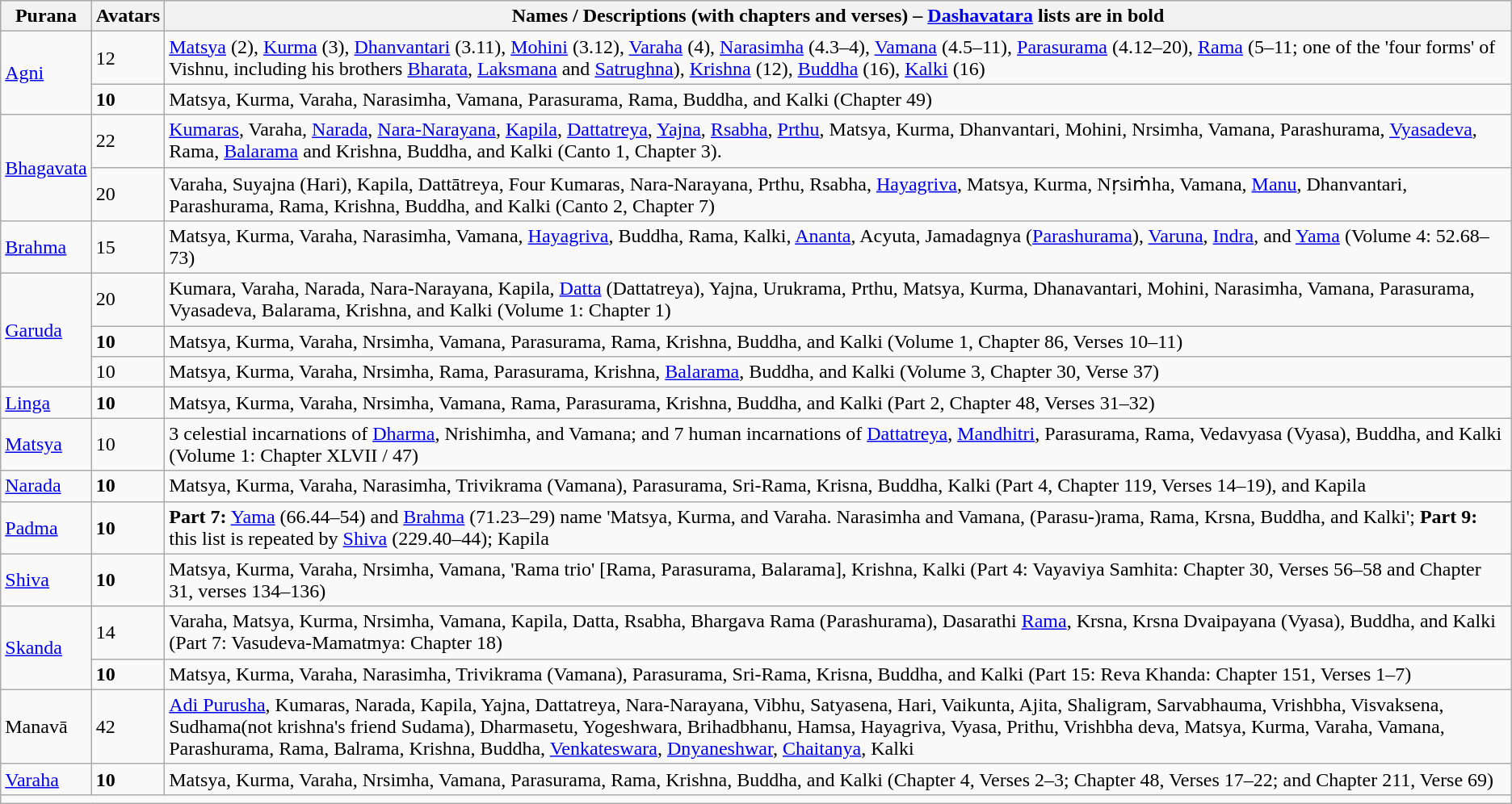<table class="wikitable">
<tr>
<th>Purana</th>
<th>Avatars</th>
<th>Names / Descriptions (with chapters and verses) – <a href='#'>Dashavatara</a> lists are in bold</th>
</tr>
<tr>
<td rowspan="2"><a href='#'>Agni</a></td>
<td>12</td>
<td><a href='#'>Matsya</a> (2), <a href='#'>Kurma</a> (3), <a href='#'>Dhanvantari</a> (3.11), <a href='#'>Mohini</a> (3.12), <a href='#'>Varaha</a> (4), <a href='#'>Narasimha</a> (4.3–4), <a href='#'>Vamana</a> (4.5–11), <a href='#'>Parasurama</a> (4.12–20), <a href='#'>Rama</a> (5–11; one of the 'four forms' of Vishnu, including his brothers <a href='#'>Bharata</a>, <a href='#'>Laksmana</a> and <a href='#'>Satrughna</a>), <a href='#'>Krishna</a> (12), <a href='#'>Buddha</a> (16), <a href='#'>Kalki</a> (16)</td>
</tr>
<tr>
<td><strong>10</strong></td>
<td>Matsya, Kurma, Varaha, Narasimha, Vamana, Parasurama, Rama, Buddha, and Kalki (Chapter 49)</td>
</tr>
<tr>
<td rowspan="2"><a href='#'>Bhagavata</a></td>
<td>22</td>
<td><a href='#'>Kumaras</a>, Varaha, <a href='#'>Narada</a>, <a href='#'>Nara-Narayana</a>, <a href='#'>Kapila</a>, <a href='#'>Dattatreya</a>, <a href='#'>Yajna</a>, <a href='#'>Rsabha</a>, <a href='#'>Prthu</a>, Matsya, Kurma, Dhanvantari, Mohini, Nrsimha, Vamana, Parashurama, <a href='#'>Vyasadeva</a>, Rama, <a href='#'>Balarama</a> and Krishna, Buddha, and Kalki (Canto 1, Chapter 3).</td>
</tr>
<tr>
<td>20</td>
<td>Varaha, Suyajna (Hari), Kapila, Dattātreya, Four Kumaras, Nara-Narayana, Prthu, Rsabha, <a href='#'>Hayagriva</a>, Matsya, Kurma, Nṛsiṁha, Vamana, <a href='#'>Manu</a>, Dhanvantari, Parashurama, Rama, Krishna, Buddha, and Kalki (Canto 2, Chapter 7)</td>
</tr>
<tr>
<td><a href='#'>Brahma</a></td>
<td>15</td>
<td>Matsya, Kurma, Varaha, Narasimha, Vamana, <a href='#'>Hayagriva</a>, Buddha, Rama, Kalki, <a href='#'>Ananta</a>, Acyuta, Jamadagnya (<a href='#'>Parashurama</a>), <a href='#'>Varuna</a>, <a href='#'>Indra</a>, and <a href='#'>Yama</a> (Volume 4: 52.68–73)</td>
</tr>
<tr>
<td rowspan="3"><a href='#'>Garuda</a></td>
<td>20</td>
<td>Kumara, Varaha, Narada, Nara-Narayana, Kapila, <a href='#'>Datta</a> (Dattatreya), Yajna, Urukrama, Prthu, Matsya, Kurma, Dhanavantari, Mohini, Narasimha, Vamana, Parasurama, Vyasadeva, Balarama, Krishna, and Kalki (Volume 1: Chapter 1)</td>
</tr>
<tr>
<td><strong>10</strong></td>
<td>Matsya, Kurma, Varaha, Nrsimha, Vamana, Parasurama, Rama, Krishna, Buddha, and Kalki (Volume 1, Chapter 86, Verses 10–11)</td>
</tr>
<tr>
<td>10</td>
<td>Matsya, Kurma, Varaha, Nrsimha, Rama, Parasurama, Krishna, <a href='#'>Balarama</a>, Buddha, and Kalki (Volume 3, Chapter 30, Verse 37)</td>
</tr>
<tr>
<td><a href='#'>Linga</a></td>
<td><strong>10</strong></td>
<td>Matsya, Kurma, Varaha, Nrsimha, Vamana, Rama, Parasurama, Krishna, Buddha, and Kalki (Part 2, Chapter 48, Verses 31–32)</td>
</tr>
<tr>
<td><a href='#'>Matsya</a></td>
<td>10</td>
<td>3 celestial incarnations of <a href='#'>Dharma</a>, Nrishimha, and Vamana; and 7 human incarnations of <a href='#'>Dattatreya</a>, <a href='#'>Mandhitri</a>, Parasurama, Rama, Vedavyasa (Vyasa), Buddha, and Kalki (Volume 1: Chapter XLVII / 47)</td>
</tr>
<tr>
<td><a href='#'>Narada</a></td>
<td><strong>10</strong></td>
<td>Matsya, Kurma, Varaha, Narasimha, Trivikrama (Vamana), Parasurama, Sri-Rama, Krisna, Buddha, Kalki (Part 4, Chapter 119, Verses 14–19), and Kapila</td>
</tr>
<tr>
<td><a href='#'>Padma</a></td>
<td><strong>10</strong></td>
<td><strong>Part 7:</strong> <a href='#'>Yama</a> (66.44–54) and <a href='#'>Brahma</a> (71.23–29) name 'Matsya, Kurma, and Varaha. Narasimha and Vamana, (Parasu-)rama, Rama, Krsna, Buddha, and Kalki'; <strong>Part 9:</strong> this list is repeated by <a href='#'>Shiva</a> (229.40–44); Kapila</td>
</tr>
<tr>
<td><a href='#'>Shiva</a></td>
<td><strong>10</strong></td>
<td>Matsya, Kurma, Varaha, Nrsimha, Vamana, 'Rama trio' [Rama, Parasurama, Balarama], Krishna, Kalki (Part 4: Vayaviya Samhita: Chapter 30, Verses 56–58 and Chapter 31, verses 134–136)</td>
</tr>
<tr>
<td rowspan="2"><a href='#'>Skanda</a></td>
<td>14</td>
<td>Varaha, Matsya, Kurma, Nrsimha, Vamana, Kapila, Datta, Rsabha, Bhargava Rama (Parashurama), Dasarathi <a href='#'>Rama</a>, Krsna, Krsna Dvaipayana (Vyasa), Buddha, and Kalki (Part 7: Vasudeva-Mamatmya: Chapter 18)</td>
</tr>
<tr>
<td><strong>10</strong></td>
<td>Matsya, Kurma, Varaha, Narasimha, Trivikrama (Vamana), Parasurama, Sri-Rama, Krisna, Buddha, and Kalki (Part 15: Reva Khanda: Chapter 151, Verses 1–7)</td>
</tr>
<tr>
<td>Manavā</td>
<td>42</td>
<td><a href='#'>Adi Purusha</a>, Kumaras, Narada, Kapila, Yajna, Dattatreya, Nara-Narayana, Vibhu, Satyasena, Hari, Vaikunta, Ajita, Shaligram, Sarvabhauma, Vrishbha, Visvaksena, Sudhama(not krishna's friend Sudama), Dharmasetu, Yogeshwara, Brihadbhanu, Hamsa, Hayagriva, Vyasa, Prithu, Vrishbha deva, Matsya, Kurma, Varaha, Vamana, Parashurama, Rama, Balrama, Krishna, Buddha, <a href='#'>Venkateswara</a>, <a href='#'>Dnyaneshwar</a>, <a href='#'>Chaitanya</a>, Kalki</td>
</tr>
<tr>
<td><a href='#'>Varaha</a></td>
<td><strong>10</strong></td>
<td>Matsya, Kurma, Varaha, Nrsimha, Vamana, Parasurama, Rama, Krishna, Buddha, and Kalki (Chapter 4, Verses 2–3; Chapter 48, Verses 17–22; and Chapter 211, Verse 69)</td>
</tr>
<tr>
<td colspan="3"></td>
</tr>
</table>
